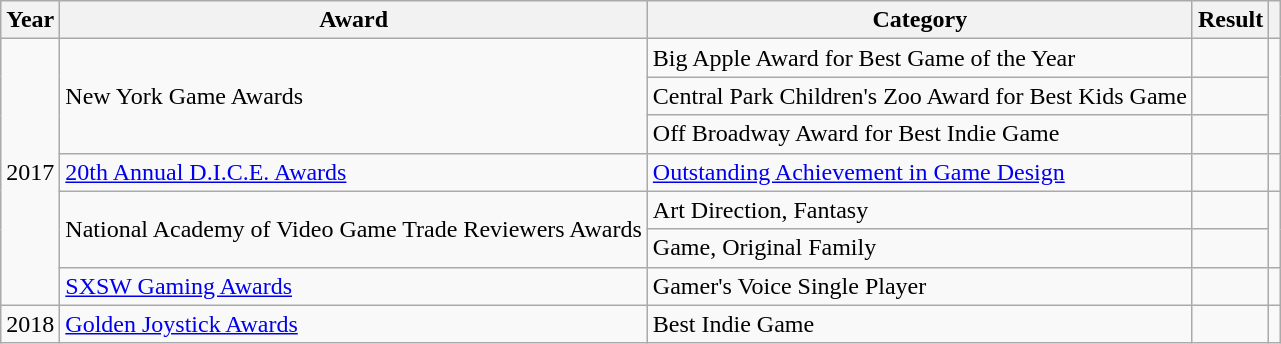<table class="wikitable sortable">
<tr>
<th>Year</th>
<th>Award</th>
<th>Category</th>
<th>Result</th>
<th></th>
</tr>
<tr>
<td style="text-align:center;" rowspan="7">2017</td>
<td rowspan="3">New York Game Awards</td>
<td>Big Apple Award for Best Game of the Year</td>
<td></td>
<td rowspan="3" style="text-align:center;"></td>
</tr>
<tr>
<td>Central Park Children's Zoo Award for Best Kids Game</td>
<td></td>
</tr>
<tr>
<td>Off Broadway Award for Best Indie Game</td>
<td></td>
</tr>
<tr>
<td><a href='#'>20th Annual D.I.C.E. Awards</a></td>
<td><a href='#'>Outstanding Achievement in Game Design</a></td>
<td></td>
<td style="text-align:center;"></td>
</tr>
<tr>
<td rowspan="2">National Academy of Video Game Trade Reviewers Awards</td>
<td>Art Direction, Fantasy</td>
<td></td>
<td rowspan="2" style="text-align:center;"></td>
</tr>
<tr>
<td>Game, Original Family</td>
<td></td>
</tr>
<tr>
<td><a href='#'>SXSW Gaming Awards</a></td>
<td>Gamer's Voice Single Player</td>
<td></td>
<td style="text-align:center;"></td>
</tr>
<tr>
<td style="text-align:center;" rowspan="1">2018</td>
<td><a href='#'>Golden Joystick Awards</a></td>
<td>Best Indie Game</td>
<td></td>
<td style="text-align:center;"></td>
</tr>
</table>
